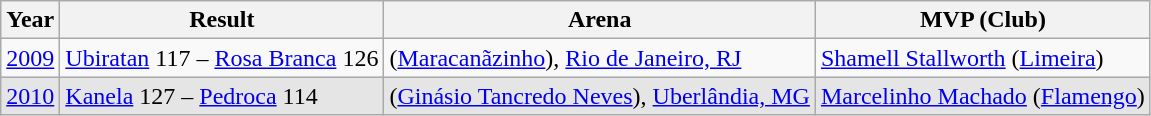<table class="wikitable">
<tr>
<th>Year</th>
<th>Result</th>
<th>Arena</th>
<th>MVP (Club)</th>
</tr>
<tr>
<td><a href='#'>2009</a></td>
<td><a href='#'>Ubiratan</a> 117 – <a href='#'>Rosa Branca</a> 126</td>
<td>(<a href='#'>Maracanãzinho</a>), <a href='#'>Rio de Janeiro, RJ</a></td>
<td><a href='#'>Shamell Stallworth</a> (<a href='#'>Limeira</a>)</td>
</tr>
<tr style="background-color: #e5e5e5;">
<td><a href='#'>2010</a></td>
<td><a href='#'>Kanela</a> 127 – <a href='#'>Pedroca</a> 114</td>
<td>(<a href='#'>Ginásio Tancredo Neves</a>), <a href='#'>Uberlândia, MG</a></td>
<td><a href='#'>Marcelinho Machado</a> (<a href='#'>Flamengo</a>)</td>
</tr>
</table>
